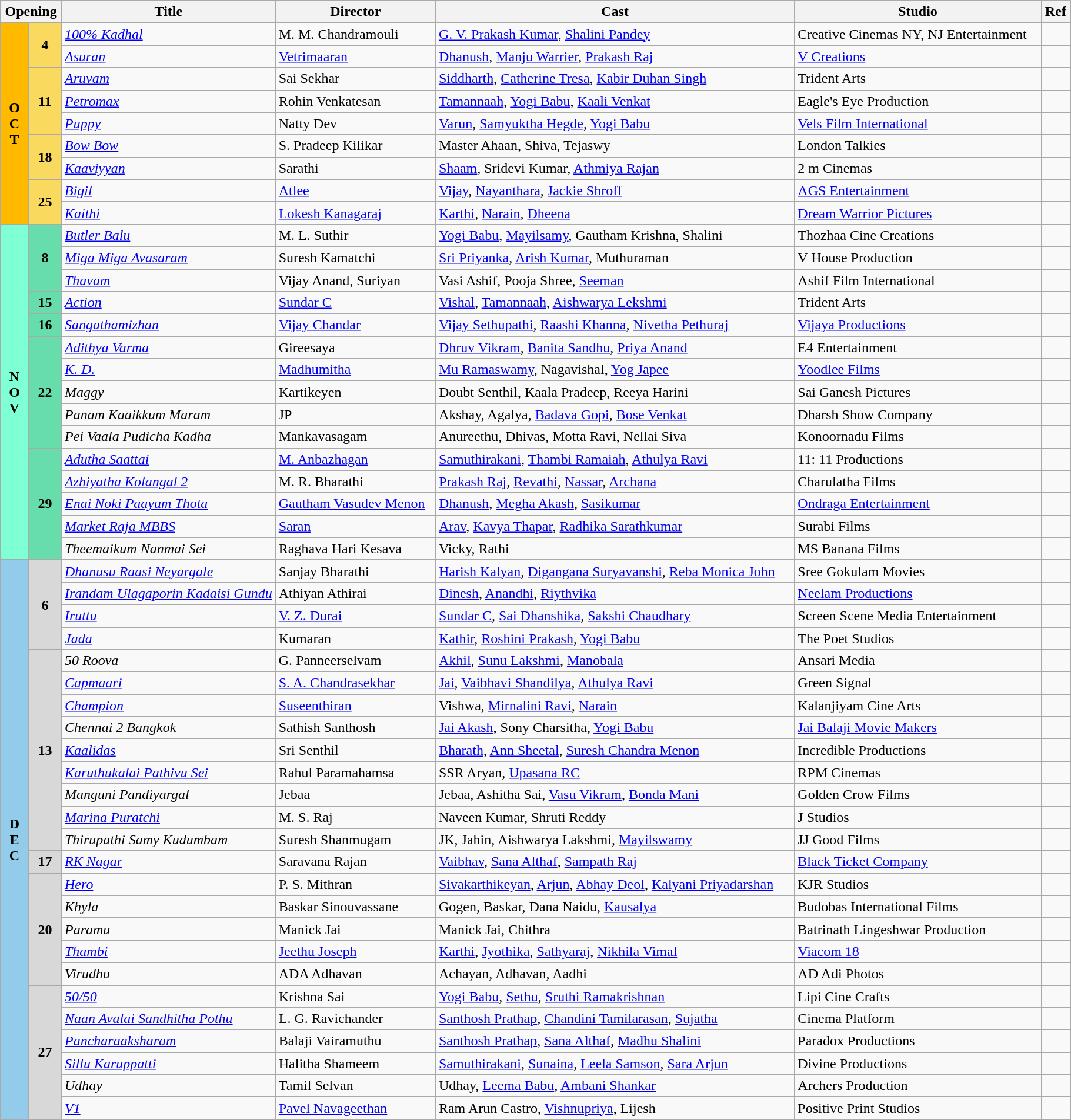<table class="wikitable sortable">
<tr>
<th colspan="2">Opening</th>
<th style="width:20%;">Title</th>
<th>Director</th>
<th>Cast</th>
<th>Studio</th>
<th>Ref</th>
</tr>
<tr>
</tr>
<tr October!>
<td rowspan="9" style="text-align:center; background:#ffba00; textcolor:#000;"><strong>O<br>C<br>T</strong></td>
<td rowspan="2" style="text-align:center;background:#FADA5E;"><strong>4</strong></td>
<td style="text-align:left;"><em><a href='#'>100% Kadhal</a></em></td>
<td>M. M. Chandramouli</td>
<td><a href='#'>G. V. Prakash Kumar</a>, <a href='#'>Shalini Pandey</a></td>
<td>Creative Cinemas NY, NJ Entertainment</td>
<td></td>
</tr>
<tr>
<td><em><a href='#'>Asuran</a></em></td>
<td><a href='#'>Vetrimaaran</a></td>
<td><a href='#'>Dhanush</a>, <a href='#'>Manju Warrier</a>, <a href='#'>Prakash Raj</a></td>
<td><a href='#'>V Creations</a></td>
<td></td>
</tr>
<tr>
<td rowspan="3" style="text-align:center;background:#FADA5E;"><strong>11</strong></td>
<td><em><a href='#'>Aruvam</a></em></td>
<td>Sai Sekhar</td>
<td><a href='#'>Siddharth</a>, <a href='#'>Catherine Tresa</a>, <a href='#'>Kabir Duhan Singh</a></td>
<td>Trident Arts</td>
<td></td>
</tr>
<tr>
<td><em><a href='#'>Petromax</a></em></td>
<td>Rohin Venkatesan</td>
<td><a href='#'>Tamannaah</a>, <a href='#'>Yogi Babu</a>, <a href='#'>Kaali Venkat</a></td>
<td>Eagle's Eye Production</td>
<td></td>
</tr>
<tr>
<td><em><a href='#'>Puppy</a></em></td>
<td>Natty Dev</td>
<td><a href='#'>Varun</a>, <a href='#'>Samyuktha Hegde</a>, <a href='#'>Yogi Babu</a></td>
<td><a href='#'>Vels Film International</a></td>
<td></td>
</tr>
<tr>
<td rowspan="2" style="text-align:center;background:#FADA5E;"><strong>18</strong></td>
<td><em><a href='#'>Bow Bow</a></em></td>
<td>S. Pradeep Kilikar</td>
<td>Master Ahaan, Shiva, Tejaswy</td>
<td>London Talkies</td>
<td></td>
</tr>
<tr>
<td><em><a href='#'>Kaaviyyan</a></em></td>
<td>Sarathi</td>
<td><a href='#'>Shaam</a>, Sridevi Kumar, <a href='#'>Athmiya Rajan</a></td>
<td>2 m Cinemas</td>
<td></td>
</tr>
<tr>
<td rowspan="2" style="text-align:center;background:#FADA5E;"><strong>25</strong></td>
<td style="text-align:left;"><em><a href='#'>Bigil</a></em></td>
<td><a href='#'>Atlee</a></td>
<td><a href='#'>Vijay</a>, <a href='#'>Nayanthara</a>, <a href='#'>Jackie Shroff</a></td>
<td><a href='#'>AGS Entertainment</a></td>
<td></td>
</tr>
<tr>
<td><em><a href='#'>Kaithi</a></em></td>
<td><a href='#'>Lokesh Kanagaraj</a></td>
<td><a href='#'>Karthi</a>, <a href='#'>Narain</a>, <a href='#'>Dheena</a></td>
<td><a href='#'>Dream Warrior Pictures</a></td>
<td></td>
</tr>
<tr November!>
<td rowspan="15" style="text-align:center; background:#7FFFD4; textcolor:#000;"><strong>N<br>O<br>V</strong></td>
<td rowspan="3" style="text-align:center;background:#66DDAA;"><strong>8</strong></td>
<td><em><a href='#'>Butler Balu</a></em></td>
<td>M. L. Suthir</td>
<td><a href='#'>Yogi Babu</a>, <a href='#'>Mayilsamy</a>, Gautham Krishna, Shalini</td>
<td>Thozhaa Cine Creations</td>
<td></td>
</tr>
<tr>
<td><em><a href='#'>Miga Miga Avasaram</a></em></td>
<td>Suresh Kamatchi</td>
<td><a href='#'>Sri Priyanka</a>, <a href='#'>Arish Kumar</a>, Muthuraman</td>
<td>V House Production</td>
<td></td>
</tr>
<tr>
<td><em><a href='#'>Thavam</a></em></td>
<td>Vijay Anand, Suriyan</td>
<td>Vasi Ashif, Pooja Shree, <a href='#'>Seeman</a></td>
<td>Ashif Film International</td>
<td></td>
</tr>
<tr>
<td rowspan="1" style="text-align:center;background:#66DDAA;"><strong>15</strong></td>
<td><em><a href='#'>Action</a></em></td>
<td><a href='#'>Sundar C</a></td>
<td><a href='#'>Vishal</a>, <a href='#'>Tamannaah</a>, <a href='#'>Aishwarya Lekshmi</a></td>
<td>Trident Arts</td>
<td></td>
</tr>
<tr>
<td rowspan="1" style="text-align:center;background:#66DDAA;"><strong>16</strong></td>
<td><em><a href='#'>Sangathamizhan</a></em></td>
<td><a href='#'>Vijay Chandar</a></td>
<td><a href='#'>Vijay Sethupathi</a>, <a href='#'>Raashi Khanna</a>, <a href='#'>Nivetha Pethuraj</a></td>
<td><a href='#'>Vijaya Productions</a></td>
<td></td>
</tr>
<tr>
<td rowspan="5" style="text-align:center;background:#66DDAA;"><strong>22</strong></td>
<td><em><a href='#'>Adithya Varma</a></em></td>
<td>Gireesaya</td>
<td><a href='#'>Dhruv Vikram</a>, <a href='#'>Banita Sandhu</a>, <a href='#'>Priya Anand</a></td>
<td>E4 Entertainment</td>
<td></td>
</tr>
<tr>
<td><em><a href='#'>K. D.</a></em></td>
<td><a href='#'>Madhumitha</a></td>
<td><a href='#'>Mu Ramaswamy</a>, Nagavishal, <a href='#'>Yog Japee</a></td>
<td><a href='#'>Yoodlee Films</a></td>
<td></td>
</tr>
<tr>
<td><em>Maggy</em></td>
<td>Kartikeyen</td>
<td>Doubt Senthil, Kaala Pradeep, Reeya Harini</td>
<td>Sai Ganesh Pictures</td>
<td></td>
</tr>
<tr>
<td><em>Panam Kaaikkum Maram</em></td>
<td>JP</td>
<td>Akshay, Agalya, <a href='#'>Badava Gopi</a>, <a href='#'>Bose Venkat</a></td>
<td>Dharsh Show Company</td>
<td></td>
</tr>
<tr>
<td><em>Pei Vaala Pudicha Kadha</em></td>
<td>Mankavasagam</td>
<td>Anureethu, Dhivas, Motta Ravi, Nellai Siva</td>
<td>Konoornadu Films</td>
<td></td>
</tr>
<tr>
<td rowspan="5" style="text-align:center;background:#66DDAA;"><strong>29</strong></td>
<td><em><a href='#'>Adutha Saattai</a></em></td>
<td><a href='#'>M. Anbazhagan</a></td>
<td><a href='#'>Samuthirakani</a>, <a href='#'>Thambi Ramaiah</a>, <a href='#'>Athulya Ravi</a></td>
<td>11: 11 Productions</td>
<td></td>
</tr>
<tr>
<td><em><a href='#'>Azhiyatha Kolangal 2</a></em></td>
<td>M. R. Bharathi</td>
<td><a href='#'>Prakash Raj</a>, <a href='#'>Revathi</a>, <a href='#'>Nassar</a>, <a href='#'>Archana</a></td>
<td>Charulatha Films</td>
<td></td>
</tr>
<tr>
<td><em><a href='#'>Enai Noki Paayum Thota</a></em></td>
<td><a href='#'>Gautham Vasudev Menon</a></td>
<td><a href='#'>Dhanush</a>, <a href='#'>Megha Akash</a>, <a href='#'>Sasikumar</a></td>
<td><a href='#'>Ondraga Entertainment</a></td>
<td></td>
</tr>
<tr>
<td><em><a href='#'>Market Raja MBBS</a></em></td>
<td><a href='#'>Saran</a></td>
<td><a href='#'>Arav</a>, <a href='#'>Kavya Thapar</a>, <a href='#'>Radhika Sarathkumar</a></td>
<td>Surabi Films</td>
<td></td>
</tr>
<tr>
<td><em>Theemaikum Nanmai Sei</em></td>
<td>Raghava Hari Kesava</td>
<td>Vicky, Rathi</td>
<td>MS Banana Films</td>
<td></td>
</tr>
<tr>
</tr>
<tr December!>
<td rowspan="25" style="text-align:center; background:#93CCEA;"><strong>D<br>E<br>C</strong></td>
<td rowspan="4" style="text-align:center;background:#d8d8d8;"><strong>6</strong></td>
<td><em><a href='#'>Dhanusu Raasi Neyargale</a></em></td>
<td>Sanjay Bharathi</td>
<td><a href='#'>Harish Kalyan</a>, <a href='#'>Digangana Suryavanshi</a>, <a href='#'>Reba Monica John</a></td>
<td>Sree Gokulam Movies</td>
<td></td>
</tr>
<tr>
<td><em><a href='#'>Irandam Ulagaporin Kadaisi Gundu</a></em></td>
<td>Athiyan Athirai</td>
<td><a href='#'>Dinesh</a>, <a href='#'>Anandhi</a>, <a href='#'>Riythvika</a></td>
<td><a href='#'>Neelam Productions</a></td>
<td></td>
</tr>
<tr>
<td><em><a href='#'>Iruttu</a></em></td>
<td><a href='#'>V. Z. Durai</a></td>
<td><a href='#'>Sundar C</a>, <a href='#'>Sai Dhanshika</a>, <a href='#'>Sakshi Chaudhary</a></td>
<td>Screen Scene Media Entertainment</td>
<td></td>
</tr>
<tr>
<td><em><a href='#'>Jada</a></em></td>
<td>Kumaran</td>
<td><a href='#'>Kathir</a>, <a href='#'>Roshini Prakash</a>, <a href='#'>Yogi Babu</a></td>
<td>The Poet Studios</td>
<td></td>
</tr>
<tr>
<td rowspan="9" style="text-align:center;background:#d8d8d8;"><strong>13</strong></td>
<td><em>50 Roova</em></td>
<td>G. Panneerselvam</td>
<td><a href='#'>Akhil</a>, <a href='#'>Sunu Lakshmi</a>, <a href='#'>Manobala</a></td>
<td>Ansari Media</td>
<td></td>
</tr>
<tr>
<td><em><a href='#'>Capmaari</a></em></td>
<td><a href='#'>S. A. Chandrasekhar</a></td>
<td><a href='#'>Jai</a>, <a href='#'>Vaibhavi Shandilya</a>, <a href='#'>Athulya Ravi</a></td>
<td>Green Signal</td>
<td></td>
</tr>
<tr>
<td><em><a href='#'>Champion</a></em></td>
<td><a href='#'>Suseenthiran</a></td>
<td>Vishwa, <a href='#'>Mirnalini Ravi</a>, <a href='#'>Narain</a></td>
<td>Kalanjiyam Cine Arts</td>
<td></td>
</tr>
<tr>
<td><em>Chennai 2 Bangkok</em></td>
<td>Sathish Santhosh</td>
<td><a href='#'>Jai Akash</a>, Sony Charsitha, <a href='#'>Yogi Babu</a></td>
<td><a href='#'>Jai Balaji Movie Makers</a></td>
<td></td>
</tr>
<tr>
<td><em><a href='#'>Kaalidas</a></em></td>
<td>Sri Senthil</td>
<td><a href='#'>Bharath</a>, <a href='#'>Ann Sheetal</a>, <a href='#'>Suresh Chandra Menon</a></td>
<td>Incredible Productions</td>
<td></td>
</tr>
<tr>
<td><em><a href='#'>Karuthukalai Pathivu Sei</a></em></td>
<td>Rahul Paramahamsa</td>
<td>SSR Aryan, <a href='#'>Upasana RC</a></td>
<td>RPM Cinemas</td>
<td></td>
</tr>
<tr>
<td><em>Manguni Pandiyargal</em></td>
<td>Jebaa</td>
<td>Jebaa, Ashitha Sai, <a href='#'>Vasu Vikram</a>, <a href='#'>Bonda Mani</a></td>
<td>Golden Crow Films</td>
<td></td>
</tr>
<tr>
<td><em><a href='#'>Marina Puratchi</a></em></td>
<td>M. S. Raj</td>
<td>Naveen Kumar, Shruti Reddy</td>
<td>J Studios</td>
<td></td>
</tr>
<tr>
<td><em>Thirupathi Samy Kudumbam</em></td>
<td>Suresh Shanmugam</td>
<td>JK, Jahin, Aishwarya Lakshmi, <a href='#'>Mayilswamy</a></td>
<td>JJ Good Films</td>
<td></td>
</tr>
<tr>
<td style="text-align:center;background:#d8d8d8;"><strong>17</strong></td>
<td><em><a href='#'>RK Nagar</a></em></td>
<td>Saravana Rajan</td>
<td><a href='#'>Vaibhav</a>, <a href='#'>Sana Althaf</a>, <a href='#'>Sampath Raj</a></td>
<td><a href='#'>Black Ticket Company</a></td>
<td></td>
</tr>
<tr>
<td rowspan="5" style="text-align:center;background:#d8d8d8;"><strong>20</strong></td>
<td><em><a href='#'>Hero</a></em></td>
<td>P. S. Mithran</td>
<td><a href='#'>Sivakarthikeyan</a>, <a href='#'>Arjun</a>, <a href='#'>Abhay Deol</a>, <a href='#'>Kalyani Priyadarshan</a></td>
<td>KJR Studios</td>
<td></td>
</tr>
<tr>
<td><em>Khyla</em></td>
<td>Baskar Sinouvassane</td>
<td>Gogen, Baskar, Dana Naidu, <a href='#'>Kausalya</a></td>
<td>Budobas International Films</td>
<td></td>
</tr>
<tr>
<td><em>Paramu</em></td>
<td>Manick Jai</td>
<td>Manick Jai, Chithra</td>
<td>Batrinath Lingeshwar Production</td>
<td></td>
</tr>
<tr>
<td><em><a href='#'>Thambi</a></em></td>
<td><a href='#'>Jeethu Joseph</a></td>
<td><a href='#'>Karthi</a>, <a href='#'>Jyothika</a>, <a href='#'>Sathyaraj</a>, <a href='#'>Nikhila Vimal</a></td>
<td><a href='#'>Viacom 18</a></td>
<td></td>
</tr>
<tr>
<td><em>Virudhu</em></td>
<td>ADA Adhavan</td>
<td>Achayan, Adhavan, Aadhi</td>
<td>AD Adi Photos</td>
<td></td>
</tr>
<tr>
<td rowspan="6" style="text-align:center;background:#d8d8d8;"><strong>27</strong></td>
<td><em><a href='#'>50/50</a></em></td>
<td>Krishna Sai</td>
<td><a href='#'>Yogi Babu</a>, <a href='#'>Sethu</a>, <a href='#'>Sruthi Ramakrishnan</a></td>
<td>Lipi Cine Crafts</td>
<td></td>
</tr>
<tr>
<td><em><a href='#'>Naan Avalai Sandhitha Pothu</a></em></td>
<td>L. G. Ravichander</td>
<td><a href='#'>Santhosh Prathap</a>, <a href='#'>Chandini Tamilarasan</a>, <a href='#'>Sujatha</a></td>
<td>Cinema Platform</td>
<td></td>
</tr>
<tr>
<td><em><a href='#'>Pancharaaksharam</a></em></td>
<td>Balaji Vairamuthu</td>
<td><a href='#'>Santhosh Prathap</a>, <a href='#'>Sana Althaf</a>, <a href='#'>Madhu Shalini</a></td>
<td>Paradox Productions</td>
<td></td>
</tr>
<tr>
<td><em><a href='#'>Sillu Karuppatti</a></em></td>
<td>Halitha Shameem</td>
<td><a href='#'>Samuthirakani</a>, <a href='#'>Sunaina</a>, <a href='#'>Leela Samson</a>, <a href='#'>Sara Arjun</a></td>
<td>Divine Productions</td>
<td></td>
</tr>
<tr>
<td><em>Udhay</em></td>
<td>Tamil Selvan</td>
<td>Udhay, <a href='#'>Leema Babu</a>, <a href='#'>Ambani Shankar</a></td>
<td>Archers Production</td>
<td></td>
</tr>
<tr>
<td><em><a href='#'>V1</a></em></td>
<td><a href='#'>Pavel Navageethan</a></td>
<td>Ram Arun Castro, <a href='#'>Vishnupriya</a>, Lijesh</td>
<td>Positive Print Studios</td>
<td></td>
</tr>
</table>
